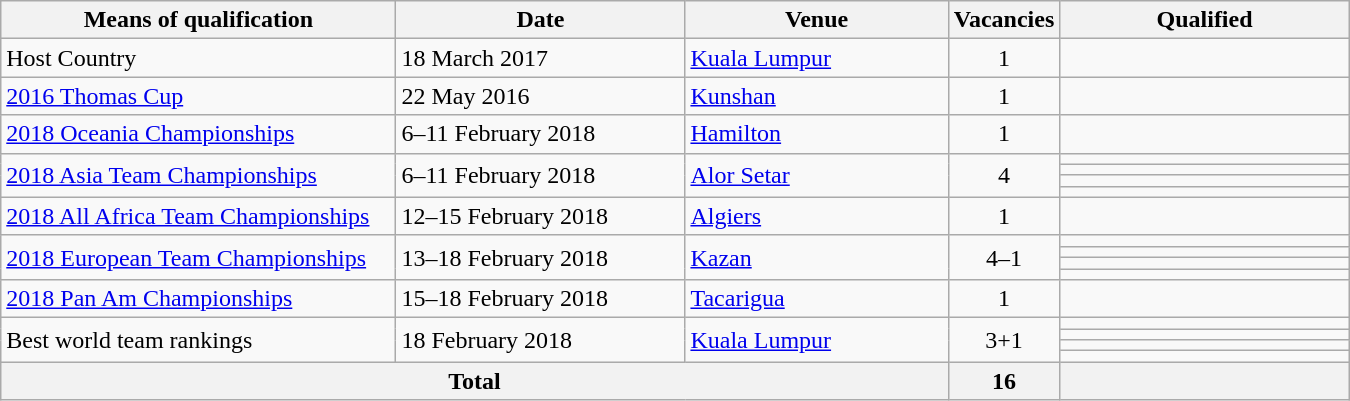<table class="wikitable" width=900>
<tr>
<th width=30%>Means of qualification</th>
<th width=22%>Date</th>
<th width=20%>Venue</th>
<th width=6%>Vacancies</th>
<th width=22%>Qualified</th>
</tr>
<tr>
<td>Host Country</td>
<td>18 March 2017</td>
<td> <a href='#'>Kuala Lumpur</a></td>
<td style="text-align:center;">1</td>
<td></td>
</tr>
<tr>
<td><a href='#'>2016 Thomas Cup</a></td>
<td>22 May 2016</td>
<td> <a href='#'>Kunshan</a></td>
<td style="text-align:center;">1</td>
<td></td>
</tr>
<tr>
<td><a href='#'>2018 Oceania Championships</a></td>
<td>6–11 February 2018</td>
<td> <a href='#'>Hamilton</a></td>
<td style="text-align:center;">1</td>
<td></td>
</tr>
<tr>
<td rowspan="4"><a href='#'>2018 Asia Team Championships</a></td>
<td rowspan="4">6–11 February 2018</td>
<td rowspan="4"> <a href='#'>Alor Setar</a></td>
<td rowspan="4" style="text-align:center;">4</td>
<td></td>
</tr>
<tr>
<td></td>
</tr>
<tr>
<td></td>
</tr>
<tr>
<td></td>
</tr>
<tr>
<td><a href='#'>2018 All Africa Team Championships</a></td>
<td>12–15 February 2018</td>
<td> <a href='#'>Algiers</a></td>
<td style="text-align:center;">1</td>
<td></td>
</tr>
<tr>
<td rowspan="4"><a href='#'>2018 European Team Championships</a></td>
<td rowspan="4">13–18 February 2018</td>
<td rowspan="4"> <a href='#'>Kazan</a></td>
<td rowspan="4" style="text-align:center;">4–1</td>
<td><s></s></td>
</tr>
<tr>
<td></td>
</tr>
<tr>
<td></td>
</tr>
<tr>
<td></td>
</tr>
<tr>
<td><a href='#'>2018 Pan Am Championships</a></td>
<td>15–18 February 2018</td>
<td> <a href='#'>Tacarigua</a></td>
<td style="text-align:center;">1</td>
<td></td>
</tr>
<tr>
<td rowspan="4">Best world team rankings</td>
<td rowspan="4">18 February 2018</td>
<td rowspan="4"> <a href='#'>Kuala Lumpur</a></td>
<td rowspan="4" style="text-align:center;">3+1</td>
<td></td>
</tr>
<tr>
<td></td>
</tr>
<tr>
<td></td>
</tr>
<tr>
<td></td>
</tr>
<tr>
<th colspan="3">Total</th>
<th>16</th>
<th></th>
</tr>
</table>
